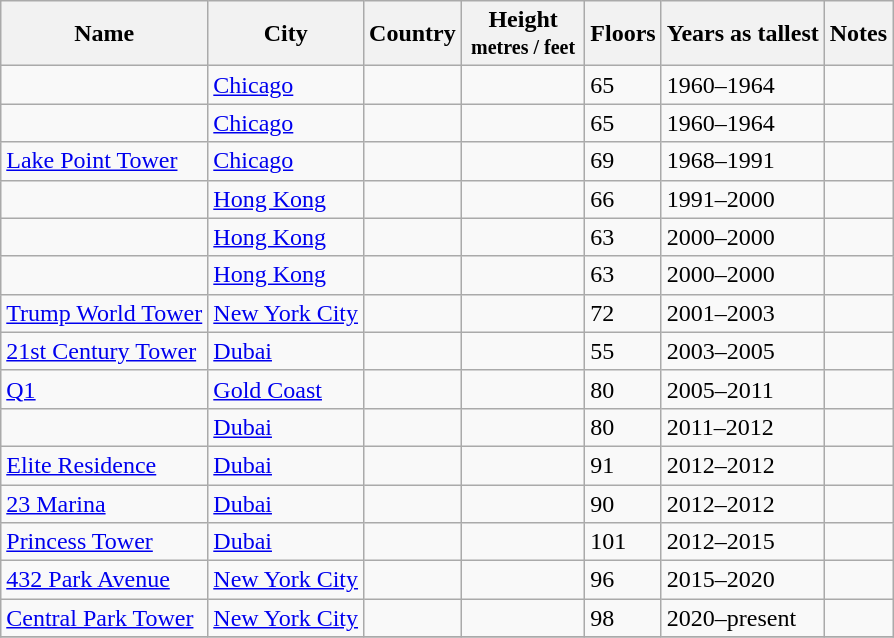<table class="wikitable sortable">
<tr>
<th>Name</th>
<th>City</th>
<th>Country</th>
<th width="75">Height<br><small>metres / feet</small></th>
<th>Floors</th>
<th>Years as tallest</th>
<th class="unsortable">Notes</th>
</tr>
<tr>
<td></td>
<td><a href='#'>Chicago</a></td>
<td></td>
<td></td>
<td>65</td>
<td>1960–1964</td>
<td></td>
</tr>
<tr>
<td></td>
<td><a href='#'>Chicago</a></td>
<td></td>
<td></td>
<td>65</td>
<td>1960–1964</td>
<td></td>
</tr>
<tr>
<td><a href='#'>Lake Point Tower</a></td>
<td><a href='#'>Chicago</a></td>
<td></td>
<td></td>
<td>69</td>
<td>1968–1991</td>
<td></td>
</tr>
<tr>
<td></td>
<td><a href='#'>Hong Kong</a></td>
<td></td>
<td></td>
<td>66</td>
<td>1991–2000</td>
<td></td>
</tr>
<tr>
<td></td>
<td><a href='#'>Hong Kong</a></td>
<td></td>
<td></td>
<td>63</td>
<td>2000–2000</td>
<td></td>
</tr>
<tr>
<td></td>
<td><a href='#'>Hong Kong</a></td>
<td></td>
<td></td>
<td>63</td>
<td>2000–2000</td>
<td></td>
</tr>
<tr>
<td><a href='#'>Trump World Tower</a></td>
<td><a href='#'>New York City</a></td>
<td></td>
<td></td>
<td>72</td>
<td>2001–2003</td>
<td></td>
</tr>
<tr>
<td><a href='#'>21st Century Tower</a></td>
<td><a href='#'>Dubai</a></td>
<td></td>
<td></td>
<td>55</td>
<td>2003–2005</td>
<td></td>
</tr>
<tr>
<td><a href='#'>Q1</a></td>
<td><a href='#'>Gold Coast</a></td>
<td></td>
<td></td>
<td>80</td>
<td>2005–2011</td>
<td></td>
</tr>
<tr>
<td></td>
<td><a href='#'>Dubai</a></td>
<td></td>
<td></td>
<td>80</td>
<td>2011–2012</td>
<td></td>
</tr>
<tr>
<td><a href='#'>Elite Residence</a></td>
<td><a href='#'>Dubai</a></td>
<td></td>
<td></td>
<td>91</td>
<td>2012–2012</td>
<td></td>
</tr>
<tr>
<td><a href='#'>23 Marina</a></td>
<td><a href='#'>Dubai</a></td>
<td></td>
<td></td>
<td>90</td>
<td>2012–2012</td>
<td></td>
</tr>
<tr>
<td><a href='#'>Princess Tower</a></td>
<td><a href='#'>Dubai</a></td>
<td></td>
<td></td>
<td>101</td>
<td>2012–2015</td>
<td></td>
</tr>
<tr>
<td><a href='#'>432 Park Avenue</a></td>
<td><a href='#'>New York City</a></td>
<td></td>
<td></td>
<td>96</td>
<td>2015–2020</td>
<td></td>
</tr>
<tr>
<td><a href='#'>Central Park Tower</a></td>
<td><a href='#'>New York City</a></td>
<td></td>
<td></td>
<td>98</td>
<td>2020–present</td>
<td></td>
</tr>
<tr>
</tr>
</table>
